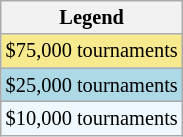<table class="wikitable" style="font-size:85%">
<tr>
<th>Legend</th>
</tr>
<tr style="background:#f7e98e;">
<td>$75,000 tournaments</td>
</tr>
<tr style="background:lightblue;">
<td>$25,000 tournaments</td>
</tr>
<tr style="background:#f0f8ff;">
<td>$10,000 tournaments</td>
</tr>
</table>
